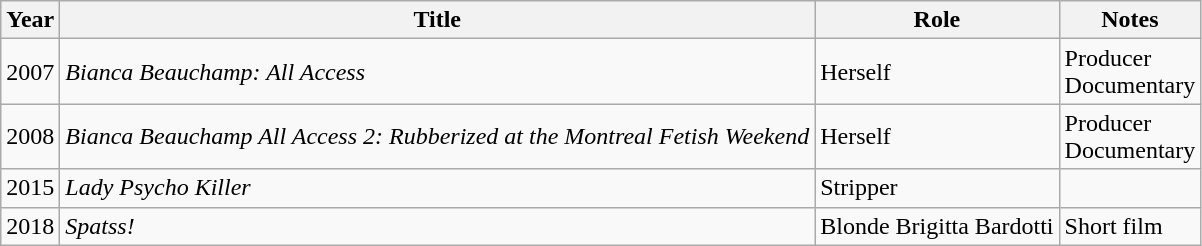<table class="wikitable">
<tr>
<th>Year</th>
<th>Title</th>
<th>Role</th>
<th>Notes</th>
</tr>
<tr>
<td>2007</td>
<td><em>Bianca Beauchamp: All Access</em></td>
<td>Herself</td>
<td>Producer<br>Documentary</td>
</tr>
<tr>
<td>2008</td>
<td><em>Bianca Beauchamp All Access 2: Rubberized at the Montreal Fetish Weekend</em></td>
<td>Herself</td>
<td>Producer<br>Documentary</td>
</tr>
<tr>
<td>2015</td>
<td><em>Lady Psycho Killer</em></td>
<td>Stripper</td>
<td></td>
</tr>
<tr>
<td>2018</td>
<td><em>Spatss!</em></td>
<td>Blonde Brigitta Bardotti</td>
<td>Short film</td>
</tr>
</table>
